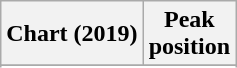<table class="wikitable sortable plainrowheaders" style="text-align:center">
<tr>
<th scope="col">Chart (2019)</th>
<th scope="col">Peak<br>position</th>
</tr>
<tr>
</tr>
<tr>
</tr>
<tr>
</tr>
<tr>
</tr>
<tr>
</tr>
<tr>
</tr>
<tr>
</tr>
<tr>
</tr>
</table>
